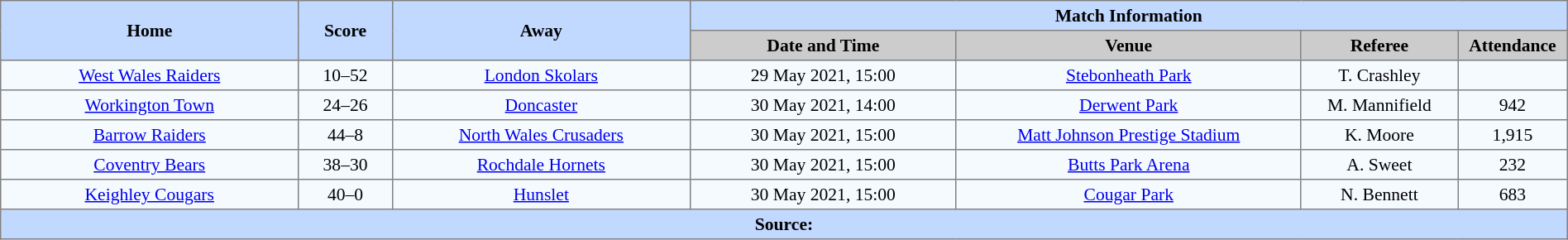<table border=1 style="border-collapse:collapse; font-size:90%; text-align:center;" cellpadding=3 cellspacing=0 width=100%>
<tr style="background:#C1D8ff;">
<th scope="col" rowspan=2 width=19%>Home</th>
<th scope="col" rowspan=2 width=6%>Score</th>
<th scope="col" rowspan=2 width=19%>Away</th>
<th colspan=4>Match Information</th>
</tr>
<tr style="background:#CCCCCC;">
<th scope="col" width=17%>Date and Time</th>
<th scope="col" width=22%>Venue</th>
<th scope="col" width=10%>Referee</th>
<th scope="col" width=7%>Attendance</th>
</tr>
<tr style="background:#F5FAFF;">
<td> <a href='#'>West Wales Raiders</a></td>
<td>10–52</td>
<td> <a href='#'>London Skolars</a></td>
<td>29 May 2021, 15:00</td>
<td><a href='#'>Stebonheath Park</a></td>
<td>T. Crashley</td>
<td></td>
</tr>
<tr style="background:#F5FAFF;">
<td> <a href='#'>Workington Town</a></td>
<td>24–26</td>
<td> <a href='#'>Doncaster</a></td>
<td>30 May 2021, 14:00</td>
<td><a href='#'>Derwent Park</a></td>
<td>M. Mannifield</td>
<td>942</td>
</tr>
<tr style="background:#F5FAFF;">
<td> <a href='#'>Barrow Raiders</a></td>
<td>44–8</td>
<td> <a href='#'>North Wales Crusaders</a></td>
<td>30 May 2021, 15:00</td>
<td><a href='#'>Matt Johnson Prestige Stadium</a></td>
<td>K. Moore</td>
<td>1,915</td>
</tr>
<tr style="background:#F5FAFF;">
<td> <a href='#'>Coventry Bears</a></td>
<td>38–30</td>
<td> <a href='#'>Rochdale Hornets</a></td>
<td>30 May 2021, 15:00</td>
<td><a href='#'>Butts Park Arena</a></td>
<td>A. Sweet</td>
<td>232</td>
</tr>
<tr style="background:#F5FAFF;">
<td> <a href='#'>Keighley Cougars</a></td>
<td>40–0</td>
<td> <a href='#'>Hunslet</a></td>
<td>30 May 2021, 15:00</td>
<td><a href='#'>Cougar Park</a></td>
<td>N. Bennett</td>
<td>683</td>
</tr>
<tr style="background:#c1d8ff;">
<th colspan=7>Source:</th>
</tr>
</table>
